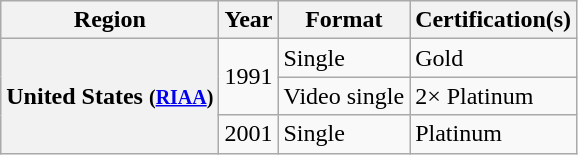<table class="wikitable plainrowheaders">
<tr>
<th>Region</th>
<th>Year</th>
<th>Format</th>
<th>Certification(s)</th>
</tr>
<tr>
<th scope="row" rowspan="3">United States <small>(<a href='#'>RIAA</a>)</small></th>
<td rowspan="2">1991</td>
<td>Single</td>
<td>Gold</td>
</tr>
<tr>
<td>Video single</td>
<td>2× Platinum</td>
</tr>
<tr>
<td>2001</td>
<td>Single</td>
<td>Platinum</td>
</tr>
</table>
